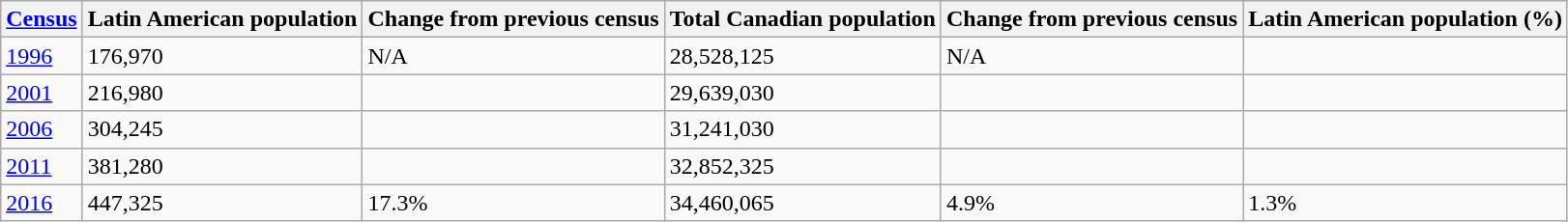<table class="wikitable">
<tr>
<th><a href='#'>Census</a></th>
<th>Latin American population</th>
<th>Change from previous census</th>
<th>Total Canadian population</th>
<th>Change from previous census</th>
<th>Latin American population (%)</th>
</tr>
<tr>
<td><a href='#'>1996</a></td>
<td>176,970</td>
<td>N/A</td>
<td>28,528,125</td>
<td>N/A</td>
<td></td>
</tr>
<tr>
<td><a href='#'>2001</a></td>
<td>216,980</td>
<td></td>
<td>29,639,030</td>
<td></td>
<td></td>
</tr>
<tr>
<td><a href='#'>2006</a></td>
<td>304,245</td>
<td></td>
<td>31,241,030</td>
<td></td>
<td></td>
</tr>
<tr>
<td><a href='#'>2011</a></td>
<td>381,280</td>
<td></td>
<td>32,852,325</td>
<td></td>
<td></td>
</tr>
<tr>
<td><a href='#'>2016</a></td>
<td>447,325</td>
<td>17.3%</td>
<td>34,460,065</td>
<td>4.9%</td>
<td>1.3%</td>
</tr>
</table>
